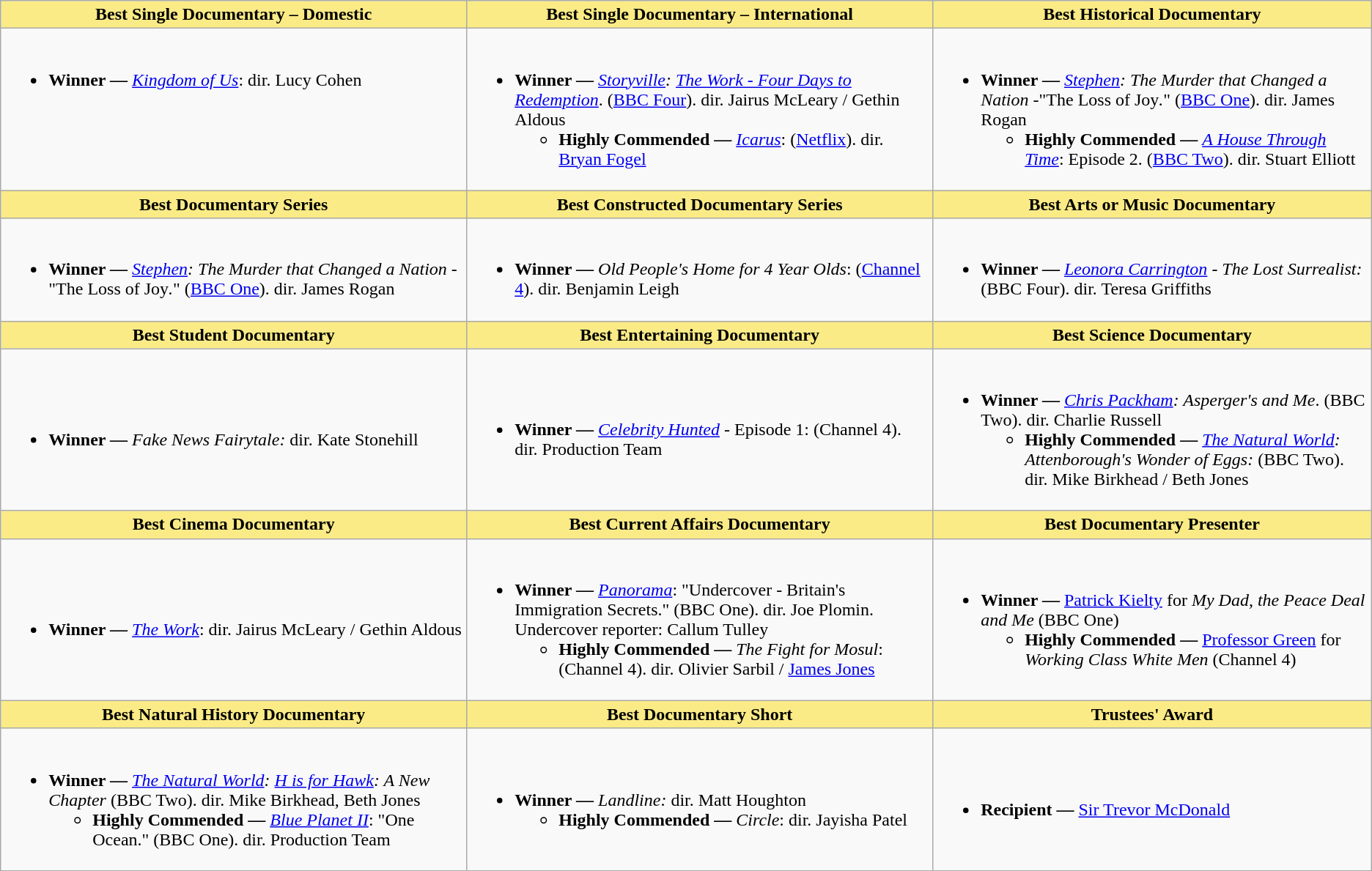<table class="wikitable" style="font-size:100%">
<tr>
<th style="background:#FAEB86;" width="34%"><strong>Best Single Documentary – Domestic</strong></th>
<th style="background:#FAEB86;" width="33%"><strong>Best Single Documentary – International</strong></th>
<th style="background:#FAEB86;" width="33%"><strong>Best Historical Documentary</strong></th>
</tr>
<tr>
<td style="vertical-align:top"><br><ul><li><strong>Winner —</strong> <em><a href='#'>Kingdom of Us</a></em>: dir. Lucy Cohen</li></ul></td>
<td style="vertical-align:top"><br><ul><li><strong>Winner —</strong> <em><a href='#'>Storyville</a>:</em> <em><a href='#'>The Work - Four Days to Redemption</a></em>. (<a href='#'>BBC Four</a>). dir. Jairus McLeary / Gethin Aldous<ul><li><strong>Highly Commended —</strong> <em><a href='#'>Icarus</a></em>:  (<a href='#'>Netflix</a>). dir. <a href='#'>Bryan Fogel</a></li></ul></li></ul></td>
<td style="vertical-align:top"><br><ul><li><strong>Winner —</strong> <em><a href='#'>Stephen</a>: The Murder that Changed a Nation -</em>"The Loss of Joy<em>.</em>" (<a href='#'>BBC One</a>). dir. James Rogan<ul><li><strong>Highly Commended —</strong> <em><a href='#'>A House Through Time</a></em>: Episode 2. (<a href='#'>BBC Two</a>). dir. Stuart Elliott</li></ul></li></ul></td>
</tr>
<tr>
<th style="background:#FAEB86;" width="34%"><strong>Best Documentary Series</strong></th>
<th style="background:#FAEB86;" width="33%"><strong>Best Constructed Documentary Series</strong></th>
<th style="background:#FAEB86;" width="33%"><strong>Best Arts or Music Documentary</strong></th>
</tr>
<tr>
<td style="vertical-align:top"><br><ul><li><strong>Winner —</strong> <em><a href='#'>Stephen</a>: The Murder that Changed a Nation -</em> "The Loss of Joy<em>.</em>" (<a href='#'>BBC One</a>). dir. James Rogan</li></ul></td>
<td style="vertical-align:top"><br><ul><li><strong>Winner —</strong> <em>Old People's Home for 4 Year Olds</em>: (<a href='#'>Channel 4</a>). dir. Benjamin Leigh</li></ul></td>
<td style="vertical-align:top"><br><ul><li><strong>Winner —</strong> <em><a href='#'>Leonora Carrington</a> - The Lost Surrealist:</em> (BBC Four). dir. Teresa Griffiths</li></ul></td>
</tr>
<tr>
<th style="background:#FAEB86;" width="34%"><strong>Best Student Documentary</strong></th>
<th style="background:#FAEB86;" width="34%"><strong>Best Entertaining Documentary</strong></th>
<th style="background:#FAEB86;" width="34%"><strong>Best Science Documentary</strong></th>
</tr>
<tr>
<td><br><ul><li><strong>Winner —</strong> <em>Fake News Fairytale:</em> dir. Kate Stonehill</li></ul></td>
<td><br><ul><li><strong>Winner —</strong> <em><a href='#'>Celebrity Hunted</a></em> - Episode 1: (Channel 4). dir. Production Team</li></ul></td>
<td><br><ul><li><strong>Winner —</strong> <em><a href='#'>Chris Packham</a>: Asperger's and Me</em>. (BBC Two). dir. Charlie Russell<ul><li><strong>Highly Commended —</strong> <em><a href='#'>The Natural World</a>: Attenborough's Wonder of Eggs:</em> (BBC Two). dir. Mike Birkhead / Beth Jones</li></ul></li></ul></td>
</tr>
<tr>
<th style="background:#FAEB86;" width="34%"><strong>Best Cinema Documentary</strong></th>
<th style="background:#FAEB86;" width="34%">Best Current Affairs Documentary</th>
<th style="background:#FAEB86;" width="34%">Best Documentary Presenter</th>
</tr>
<tr>
<td><br><ul><li><strong>Winner —</strong> <em><a href='#'>The Work</a></em>: dir. Jairus McLeary / Gethin Aldous</li></ul></td>
<td><br><ul><li><strong>Winner —</strong> <em><a href='#'>Panorama</a></em>: "Undercover - Britain's Immigration Secrets." (BBC One). dir. Joe Plomin. Undercover reporter: Callum Tulley<ul><li><strong>Highly Commended —</strong> <em>The Fight for Mosul</em>: (Channel 4). dir. Olivier Sarbil / <a href='#'>James Jones</a></li></ul></li></ul></td>
<td><br><ul><li><strong>Winner —</strong> <a href='#'>Patrick Kielty</a> for <em>My Dad, the Peace Deal and Me</em> (BBC One)<ul><li><strong>Highly Commended —</strong> <a href='#'>Professor Green</a> for <em>Working Class White Men</em> (Channel 4)</li></ul></li></ul></td>
</tr>
<tr>
<th style="background:#FAEB86;" width="34%"><strong>Best Natural History Documentary</strong></th>
<th style="background:#FAEB86;" width="34%"><strong>Best Documentary Short</strong></th>
<th style="background:#FAEB86;" width="34%"><strong>Trustees' Award</strong></th>
</tr>
<tr>
<td><br><ul><li><strong>Winner —</strong> <em><a href='#'>The Natural World</a>: <a href='#'>H is for Hawk</a>: A New Chapter</em> (BBC Two). dir. Mike Birkhead, Beth Jones<ul><li><strong>Highly Commended —</strong> <em><a href='#'>Blue Planet II</a></em>: "One Ocean." (BBC One). dir. Production Team</li></ul></li></ul></td>
<td><br><ul><li><strong>Winner —</strong> <em>Landline:</em> dir. Matt Houghton<ul><li><strong>Highly Commended —</strong> <em>Circle</em>: dir. Jayisha Patel</li></ul></li></ul></td>
<td><br><ul><li><strong>Recipient —</strong> <a href='#'>Sir Trevor McDonald</a></li></ul></td>
</tr>
</table>
